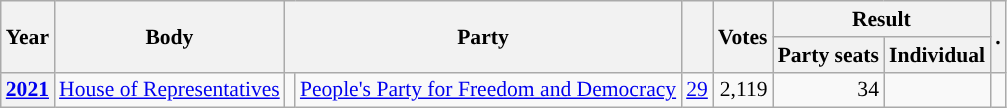<table class="wikitable plainrowheaders sortable" border=2 cellpadding=4 cellspacing=0 style="border: 1px #aaa solid; font-size: 90%; text-align:center;">
<tr>
<th scope="col" rowspan=2>Year</th>
<th scope="col" rowspan=2>Body</th>
<th scope="col" colspan=2 rowspan=2>Party</th>
<th scope="col" rowspan=2></th>
<th scope="col" rowspan=2>Votes</th>
<th scope="colgroup" colspan=2>Result</th>
<th scope="col" rowspan=2 class="unsortable">.</th>
</tr>
<tr>
<th scope="col">Party seats</th>
<th scope="col">Individual</th>
</tr>
<tr>
<th scope="row"><a href='#'>2021</a></th>
<td><a href='#'>House of Representatives</a></td>
<td style="background-color:"></td>
<td><a href='#'>People's Party for Freedom and Democracy</a></td>
<td style=text-align:right><a href='#'>29</a></td>
<td style=text-align:right>2,119</td>
<td style=text-align:right>34</td>
<td></td>
<td></td>
</tr>
</table>
